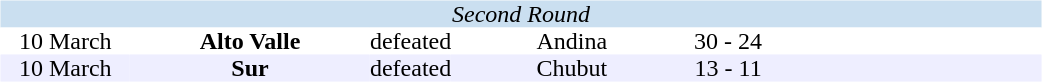<table width=700>
<tr>
<td width=700 valign="top"><br><table border=0 cellspacing=0 cellpadding=0 style="font-size: 100%; border-collapse: collapse;" width=100%>
<tr bgcolor="#CADFF0">
<td style="font-size:100%"; align="center" colspan="6"><em>Second Round</em></td>
</tr>
<tr align=center bgcolor=#FFFFFF>
<td width=90>10 March</td>
<td width=170><strong>Alto Valle</strong></td>
<td width=20>defeated</td>
<td width=170>Andina</td>
<td width=50>30 - 24</td>
<td width=200></td>
</tr>
<tr align=center bgcolor=#EEEEFF>
<td width=90>10 March</td>
<td width=170><strong>Sur</strong></td>
<td width=20>defeated</td>
<td width=170>Chubut</td>
<td width=50>13 - 11</td>
<td width=200></td>
</tr>
</table>
</td>
</tr>
</table>
